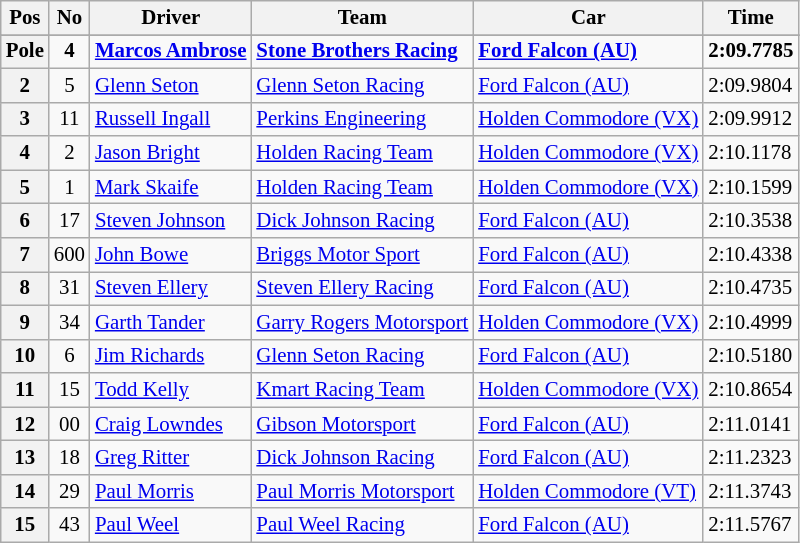<table class="wikitable" style="font-size: 87%;">
<tr>
<th>Pos</th>
<th>No</th>
<th>Driver</th>
<th>Team</th>
<th>Car</th>
<th>Time</th>
</tr>
<tr>
</tr>
<tr style="font-weight:bold">
<th>Pole</th>
<td align=center>4</td>
<td> <a href='#'>Marcos Ambrose</a></td>
<td><a href='#'>Stone Brothers Racing</a></td>
<td><a href='#'>Ford Falcon (AU)</a></td>
<td>2:09.7785</td>
</tr>
<tr>
<th>2</th>
<td align=center>5</td>
<td> <a href='#'>Glenn Seton</a></td>
<td><a href='#'>Glenn Seton Racing</a></td>
<td><a href='#'>Ford Falcon (AU)</a></td>
<td>2:09.9804</td>
</tr>
<tr>
<th>3</th>
<td align=center>11</td>
<td> <a href='#'>Russell Ingall</a></td>
<td><a href='#'>Perkins Engineering</a></td>
<td><a href='#'>Holden Commodore (VX)</a></td>
<td>2:09.9912</td>
</tr>
<tr>
<th>4</th>
<td align=center>2</td>
<td> <a href='#'>Jason Bright</a></td>
<td><a href='#'>Holden Racing Team</a></td>
<td><a href='#'>Holden Commodore (VX)</a></td>
<td>2:10.1178</td>
</tr>
<tr>
<th>5</th>
<td align=center>1</td>
<td> <a href='#'>Mark Skaife</a></td>
<td><a href='#'>Holden Racing Team</a></td>
<td><a href='#'>Holden Commodore (VX)</a></td>
<td>2:10.1599</td>
</tr>
<tr>
<th>6</th>
<td align=center>17</td>
<td> <a href='#'>Steven Johnson</a></td>
<td><a href='#'>Dick Johnson Racing</a></td>
<td><a href='#'>Ford Falcon (AU)</a></td>
<td>2:10.3538</td>
</tr>
<tr>
<th>7</th>
<td align=center>600</td>
<td> <a href='#'>John Bowe</a></td>
<td><a href='#'>Briggs Motor Sport</a></td>
<td><a href='#'>Ford Falcon (AU)</a></td>
<td>2:10.4338</td>
</tr>
<tr>
<th>8</th>
<td align=center>31</td>
<td> <a href='#'>Steven Ellery</a></td>
<td><a href='#'>Steven Ellery Racing</a></td>
<td><a href='#'>Ford Falcon (AU)</a></td>
<td>2:10.4735</td>
</tr>
<tr>
<th>9</th>
<td align=center>34</td>
<td> <a href='#'>Garth Tander</a></td>
<td><a href='#'>Garry Rogers Motorsport</a></td>
<td><a href='#'>Holden Commodore (VX)</a></td>
<td>2:10.4999</td>
</tr>
<tr>
<th>10</th>
<td align=center>6</td>
<td> <a href='#'>Jim Richards</a></td>
<td><a href='#'>Glenn Seton Racing</a></td>
<td><a href='#'>Ford Falcon (AU)</a></td>
<td>2:10.5180</td>
</tr>
<tr>
<th>11</th>
<td align=center>15</td>
<td> <a href='#'>Todd Kelly</a></td>
<td><a href='#'>Kmart Racing Team</a></td>
<td><a href='#'>Holden Commodore (VX)</a></td>
<td>2:10.8654</td>
</tr>
<tr>
<th>12</th>
<td align=center>00</td>
<td> <a href='#'>Craig Lowndes</a></td>
<td><a href='#'>Gibson Motorsport</a></td>
<td><a href='#'>Ford Falcon (AU)</a></td>
<td>2:11.0141</td>
</tr>
<tr>
<th>13</th>
<td align=center>18</td>
<td> <a href='#'>Greg Ritter</a></td>
<td><a href='#'>Dick Johnson Racing</a></td>
<td><a href='#'>Ford Falcon (AU)</a></td>
<td>2:11.2323</td>
</tr>
<tr>
<th>14</th>
<td align=center>29</td>
<td> <a href='#'>Paul Morris</a></td>
<td><a href='#'>Paul Morris Motorsport</a></td>
<td><a href='#'>Holden Commodore (VT)</a></td>
<td>2:11.3743</td>
</tr>
<tr>
<th>15</th>
<td align=center>43</td>
<td> <a href='#'>Paul Weel</a></td>
<td><a href='#'>Paul Weel Racing</a></td>
<td><a href='#'>Ford Falcon (AU)</a></td>
<td>2:11.5767</td>
</tr>
</table>
